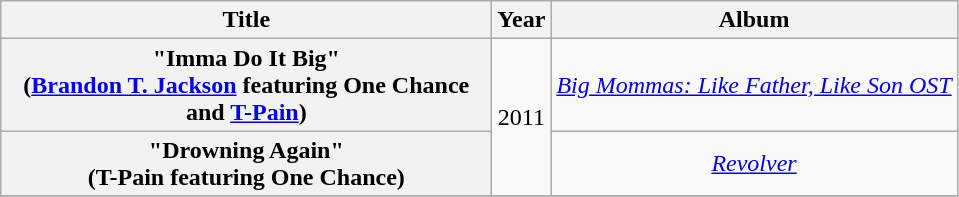<table class="wikitable plainrowheaders" style="text-align:center;" border="1">
<tr>
<th scope="col" rowspan="1" style="width:20em;">Title</th>
<th scope="col" rowspan="1">Year</th>
<th scope="col" rowspan="1">Album</th>
</tr>
<tr>
<th scope="row">"Imma Do It Big"<br><span>(<a href='#'>Brandon T. Jackson</a> featuring One Chance and <a href='#'>T-Pain</a>)</span></th>
<td rowspan="2">2011</td>
<td><em><a href='#'>Big Mommas: Like Father, Like Son OST</a></em></td>
</tr>
<tr>
<th scope="row">"Drowning Again"<br><span>(T-Pain featuring One Chance)</span></th>
<td><em><a href='#'>Revolver</a></em></td>
</tr>
<tr>
</tr>
</table>
